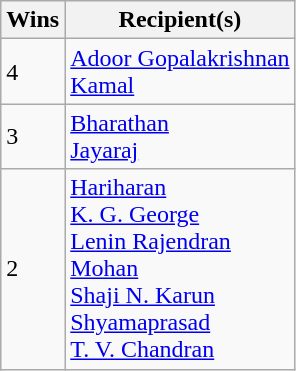<table class="wikitable">
<tr>
<th>Wins</th>
<th>Recipient(s)</th>
</tr>
<tr>
<td>4</td>
<td><a href='#'>Adoor Gopalakrishnan</a><br><a href='#'>Kamal</a></td>
</tr>
<tr>
<td>3</td>
<td><a href='#'>Bharathan</a><br><a href='#'>Jayaraj</a></td>
</tr>
<tr>
<td>2</td>
<td><a href='#'>Hariharan</a><br><a href='#'>K. G. George</a><br><a href='#'>Lenin Rajendran</a><br><a href='#'>Mohan</a><br><a href='#'>Shaji N. Karun</a><br><a href='#'>Shyamaprasad</a><br><a href='#'>T. V. Chandran</a></td>
</tr>
</table>
